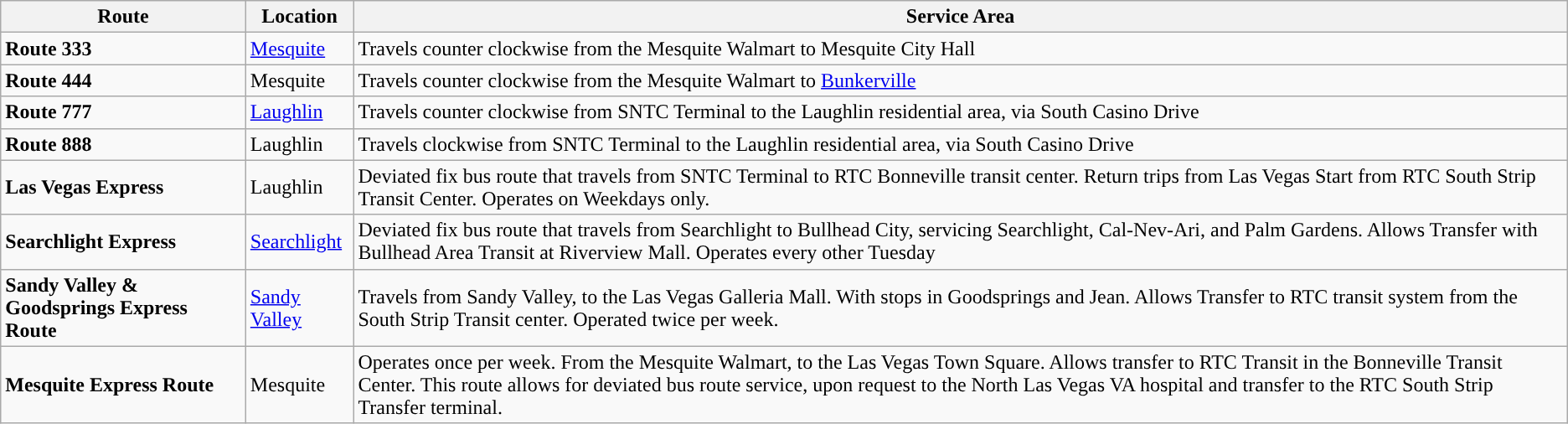<table class="wikitable">
<tr>
<th>Route</th>
<th>Location</th>
<th>Service Area</th>
</tr>
<tr>
<td><strong>Route 333</strong></td>
<td><a href='#'>Mesquite</a></td>
<td>Travels counter clockwise from the Mesquite Walmart to Mesquite City Hall</td>
</tr>
<tr>
<td><strong>Route 444</strong></td>
<td>Mesquite</td>
<td>Travels counter clockwise from the Mesquite Walmart to <a href='#'>Bunkerville</a></td>
</tr>
<tr>
<td><strong>Route 777</strong></td>
<td><a href='#'>Laughlin</a></td>
<td>Travels counter clockwise from SNTC Terminal to the Laughlin residential area, via South Casino Drive</td>
</tr>
<tr>
<td><strong>Route 888</strong></td>
<td>Laughlin</td>
<td>Travels clockwise from SNTC Terminal to the Laughlin residential area, via South Casino Drive</td>
</tr>
<tr>
<td><strong>Las Vegas Express</strong></td>
<td>Laughlin</td>
<td>Deviated fix bus route that travels from SNTC Terminal to RTC Bonneville transit center. Return trips from Las Vegas Start from RTC South Strip Transit Center. Operates on Weekdays only.</td>
</tr>
<tr>
<td><strong>Searchlight Express</strong></td>
<td><a href='#'>Searchlight</a></td>
<td>Deviated fix bus route that travels from Searchlight to Bullhead City, servicing Searchlight, Cal-Nev-Ari, and Palm Gardens. Allows Transfer with Bullhead Area Transit at Riverview Mall. Operates every other Tuesday</td>
</tr>
<tr>
<td><strong>Sandy Valley & Goodsprings Express Route</strong></td>
<td><a href='#'>Sandy Valley</a></td>
<td>Travels from Sandy Valley, to the Las Vegas Galleria Mall. With stops in Goodsprings and Jean. Allows Transfer to RTC transit system from the South Strip Transit center. Operated twice per week.</td>
</tr>
<tr>
<td><strong>Mesquite Express Route</strong></td>
<td>Mesquite</td>
<td>Operates once per week. From the Mesquite Walmart, to the Las Vegas Town Square. Allows transfer to RTC Transit in the Bonneville Transit Center. This route allows for deviated bus route service, upon request to the North Las Vegas VA hospital and transfer to the RTC South Strip Transfer terminal.</td>
</tr>
</table>
